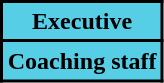<table class="wikitable">
<tr>
<th style="background:#55cee6; color:#000; border:2px solid #000;" scope="col" colspan="2">Executive<br>


</th>
</tr>
<tr>
<th style="background:#55cee6; color:#000; border:2px solid #000;" scope="col" colspan="2">Coaching staff<br>

</th>
</tr>
</table>
